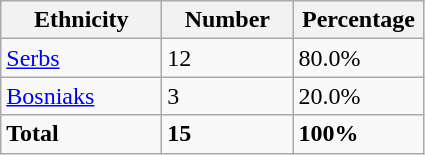<table class="wikitable">
<tr>
<th width="100px">Ethnicity</th>
<th width="80px">Number</th>
<th width="80px">Percentage</th>
</tr>
<tr>
<td><a href='#'>Serbs</a></td>
<td>12</td>
<td>80.0%</td>
</tr>
<tr>
<td><a href='#'>Bosniaks</a></td>
<td>3</td>
<td>20.0%</td>
</tr>
<tr>
<td><strong>Total</strong></td>
<td><strong>15</strong></td>
<td><strong>100%</strong></td>
</tr>
</table>
